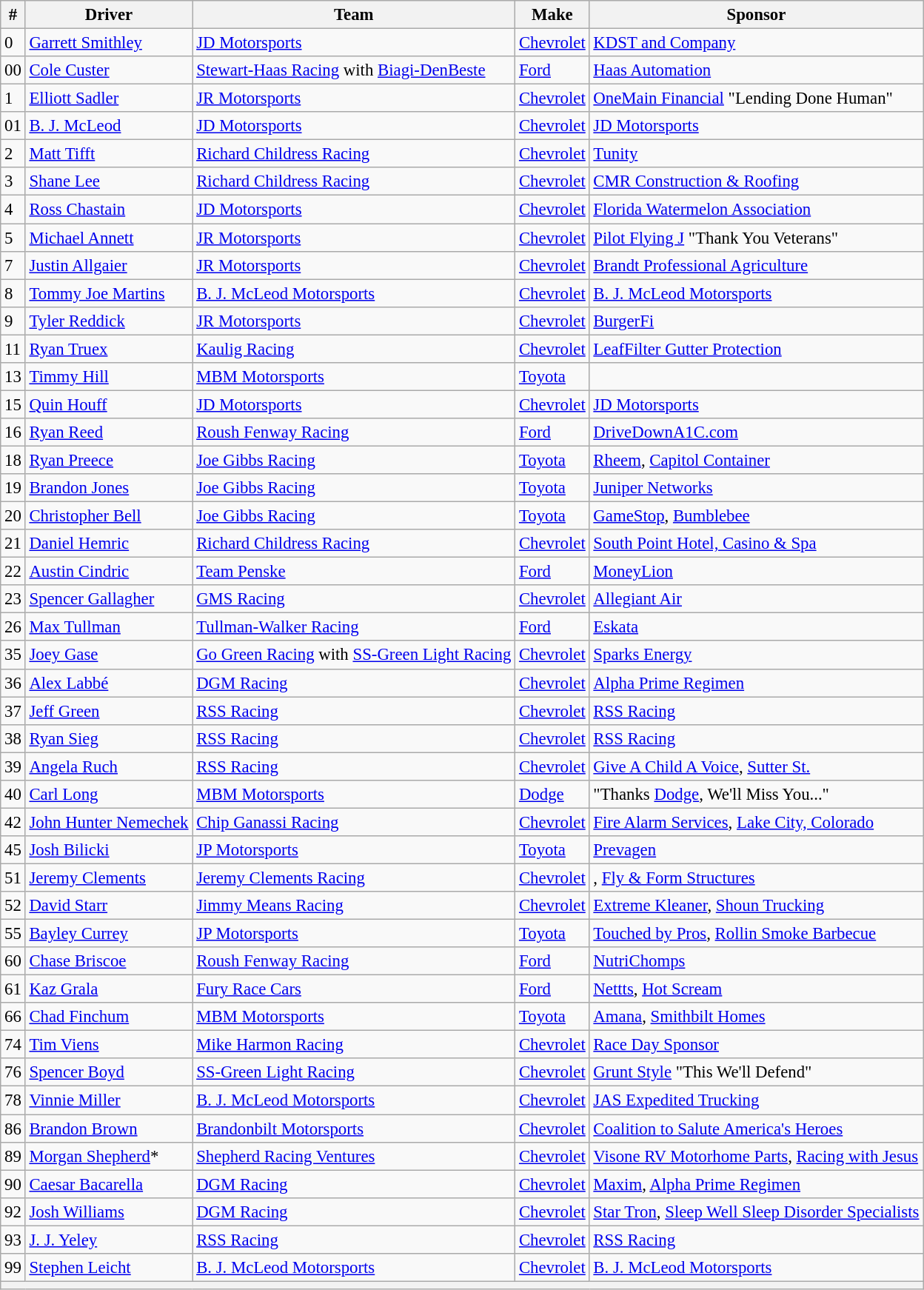<table class="wikitable" style="font-size:95%">
<tr>
<th>#</th>
<th>Driver</th>
<th>Team</th>
<th>Make</th>
<th>Sponsor</th>
</tr>
<tr>
<td>0</td>
<td><a href='#'>Garrett Smithley</a></td>
<td><a href='#'>JD Motorsports</a></td>
<td><a href='#'>Chevrolet</a></td>
<td><a href='#'>KDST and Company</a></td>
</tr>
<tr>
<td>00</td>
<td><a href='#'>Cole Custer</a></td>
<td><a href='#'>Stewart-Haas Racing</a> with <a href='#'>Biagi-DenBeste</a></td>
<td><a href='#'>Ford</a></td>
<td><a href='#'>Haas Automation</a></td>
</tr>
<tr>
<td>1</td>
<td><a href='#'>Elliott Sadler</a></td>
<td><a href='#'>JR Motorsports</a></td>
<td><a href='#'>Chevrolet</a></td>
<td><a href='#'>OneMain Financial</a> "Lending Done Human"</td>
</tr>
<tr>
<td>01</td>
<td><a href='#'>B. J. McLeod</a></td>
<td><a href='#'>JD Motorsports</a></td>
<td><a href='#'>Chevrolet</a></td>
<td><a href='#'>JD Motorsports</a></td>
</tr>
<tr>
<td>2</td>
<td><a href='#'>Matt Tifft</a></td>
<td><a href='#'>Richard Childress Racing</a></td>
<td><a href='#'>Chevrolet</a></td>
<td><a href='#'>Tunity</a></td>
</tr>
<tr>
<td>3</td>
<td><a href='#'>Shane Lee</a></td>
<td><a href='#'>Richard Childress Racing</a></td>
<td><a href='#'>Chevrolet</a></td>
<td><a href='#'>CMR Construction & Roofing</a></td>
</tr>
<tr>
<td>4</td>
<td><a href='#'>Ross Chastain</a></td>
<td><a href='#'>JD Motorsports</a></td>
<td><a href='#'>Chevrolet</a></td>
<td><a href='#'>Florida Watermelon Association</a></td>
</tr>
<tr>
<td>5</td>
<td><a href='#'>Michael Annett</a></td>
<td><a href='#'>JR Motorsports</a></td>
<td><a href='#'>Chevrolet</a></td>
<td><a href='#'>Pilot Flying J</a> "Thank You Veterans"</td>
</tr>
<tr>
<td>7</td>
<td><a href='#'>Justin Allgaier</a></td>
<td><a href='#'>JR Motorsports</a></td>
<td><a href='#'>Chevrolet</a></td>
<td><a href='#'>Brandt Professional Agriculture</a></td>
</tr>
<tr>
<td>8</td>
<td><a href='#'>Tommy Joe Martins</a></td>
<td><a href='#'>B. J. McLeod Motorsports</a></td>
<td><a href='#'>Chevrolet</a></td>
<td><a href='#'>B. J. McLeod Motorsports</a></td>
</tr>
<tr>
<td>9</td>
<td><a href='#'>Tyler Reddick</a></td>
<td><a href='#'>JR Motorsports</a></td>
<td><a href='#'>Chevrolet</a></td>
<td><a href='#'>BurgerFi</a></td>
</tr>
<tr>
<td>11</td>
<td><a href='#'>Ryan Truex</a></td>
<td><a href='#'>Kaulig Racing</a></td>
<td><a href='#'>Chevrolet</a></td>
<td><a href='#'>LeafFilter Gutter Protection</a></td>
</tr>
<tr>
<td>13</td>
<td><a href='#'>Timmy Hill</a></td>
<td><a href='#'>MBM Motorsports</a></td>
<td><a href='#'>Toyota</a></td>
<td></td>
</tr>
<tr>
<td>15</td>
<td><a href='#'>Quin Houff</a></td>
<td><a href='#'>JD Motorsports</a></td>
<td><a href='#'>Chevrolet</a></td>
<td><a href='#'>JD Motorsports</a></td>
</tr>
<tr>
<td>16</td>
<td><a href='#'>Ryan Reed</a></td>
<td><a href='#'>Roush Fenway Racing</a></td>
<td><a href='#'>Ford</a></td>
<td><a href='#'>DriveDownA1C.com</a></td>
</tr>
<tr>
<td>18</td>
<td><a href='#'>Ryan Preece</a></td>
<td><a href='#'>Joe Gibbs Racing</a></td>
<td><a href='#'>Toyota</a></td>
<td><a href='#'>Rheem</a>, <a href='#'>Capitol Container</a></td>
</tr>
<tr>
<td>19</td>
<td><a href='#'>Brandon Jones</a></td>
<td><a href='#'>Joe Gibbs Racing</a></td>
<td><a href='#'>Toyota</a></td>
<td><a href='#'>Juniper Networks</a></td>
</tr>
<tr>
<td>20</td>
<td><a href='#'>Christopher Bell</a></td>
<td><a href='#'>Joe Gibbs Racing</a></td>
<td><a href='#'>Toyota</a></td>
<td><a href='#'>GameStop</a>, <a href='#'>Bumblebee</a></td>
</tr>
<tr>
<td>21</td>
<td><a href='#'>Daniel Hemric</a></td>
<td><a href='#'>Richard Childress Racing</a></td>
<td><a href='#'>Chevrolet</a></td>
<td><a href='#'>South Point Hotel, Casino & Spa</a></td>
</tr>
<tr>
<td>22</td>
<td><a href='#'>Austin Cindric</a></td>
<td><a href='#'>Team Penske</a></td>
<td><a href='#'>Ford</a></td>
<td><a href='#'>MoneyLion</a></td>
</tr>
<tr>
<td>23</td>
<td><a href='#'>Spencer Gallagher</a></td>
<td><a href='#'>GMS Racing</a></td>
<td><a href='#'>Chevrolet</a></td>
<td><a href='#'>Allegiant Air</a></td>
</tr>
<tr>
<td>26</td>
<td><a href='#'>Max Tullman</a></td>
<td><a href='#'>Tullman-Walker Racing</a></td>
<td><a href='#'>Ford</a></td>
<td><a href='#'>Eskata</a></td>
</tr>
<tr>
<td>35</td>
<td><a href='#'>Joey Gase</a></td>
<td><a href='#'>Go Green Racing</a> with <a href='#'>SS-Green Light Racing</a></td>
<td><a href='#'>Chevrolet</a></td>
<td><a href='#'>Sparks Energy</a></td>
</tr>
<tr>
<td>36</td>
<td><a href='#'>Alex Labbé</a></td>
<td><a href='#'>DGM Racing</a></td>
<td><a href='#'>Chevrolet</a></td>
<td><a href='#'>Alpha Prime Regimen</a></td>
</tr>
<tr>
<td>37</td>
<td><a href='#'>Jeff Green</a></td>
<td><a href='#'>RSS Racing</a></td>
<td><a href='#'>Chevrolet</a></td>
<td><a href='#'>RSS Racing</a></td>
</tr>
<tr>
<td>38</td>
<td><a href='#'>Ryan Sieg</a></td>
<td><a href='#'>RSS Racing</a></td>
<td><a href='#'>Chevrolet</a></td>
<td><a href='#'>RSS Racing</a></td>
</tr>
<tr>
<td>39</td>
<td><a href='#'>Angela Ruch</a></td>
<td><a href='#'>RSS Racing</a></td>
<td><a href='#'>Chevrolet</a></td>
<td><a href='#'>Give A Child A Voice</a>, <a href='#'>Sutter St.</a></td>
</tr>
<tr>
<td>40</td>
<td><a href='#'>Carl Long</a></td>
<td><a href='#'>MBM Motorsports</a></td>
<td><a href='#'>Dodge</a></td>
<td> "Thanks <a href='#'>Dodge</a>, We'll Miss You..."</td>
</tr>
<tr>
<td>42</td>
<td><a href='#'>John Hunter Nemechek</a></td>
<td><a href='#'>Chip Ganassi Racing</a></td>
<td><a href='#'>Chevrolet</a></td>
<td><a href='#'>Fire Alarm Services</a>, <a href='#'>Lake City, Colorado</a></td>
</tr>
<tr>
<td>45</td>
<td><a href='#'>Josh Bilicki</a></td>
<td><a href='#'>JP Motorsports</a></td>
<td><a href='#'>Toyota</a></td>
<td><a href='#'>Prevagen</a></td>
</tr>
<tr>
<td>51</td>
<td><a href='#'>Jeremy Clements</a></td>
<td><a href='#'>Jeremy Clements Racing</a></td>
<td><a href='#'>Chevrolet</a></td>
<td>, <a href='#'>Fly & Form Structures</a></td>
</tr>
<tr>
<td>52</td>
<td><a href='#'>David Starr</a></td>
<td><a href='#'>Jimmy Means Racing</a></td>
<td><a href='#'>Chevrolet</a></td>
<td><a href='#'>Extreme Kleaner</a>, <a href='#'>Shoun Trucking</a></td>
</tr>
<tr>
<td>55</td>
<td><a href='#'>Bayley Currey</a></td>
<td><a href='#'>JP Motorsports</a></td>
<td><a href='#'>Toyota</a></td>
<td><a href='#'>Touched by Pros</a>, <a href='#'>Rollin Smoke Barbecue</a></td>
</tr>
<tr>
<td>60</td>
<td><a href='#'>Chase Briscoe</a></td>
<td><a href='#'>Roush Fenway Racing</a></td>
<td><a href='#'>Ford</a></td>
<td><a href='#'>NutriChomps</a></td>
</tr>
<tr>
<td>61</td>
<td><a href='#'>Kaz Grala</a></td>
<td><a href='#'>Fury Race Cars</a></td>
<td><a href='#'>Ford</a></td>
<td><a href='#'>Nettts</a>, <a href='#'>Hot Scream</a></td>
</tr>
<tr>
<td>66</td>
<td><a href='#'>Chad Finchum</a></td>
<td><a href='#'>MBM Motorsports</a></td>
<td><a href='#'>Toyota</a></td>
<td><a href='#'>Amana</a>, <a href='#'>Smithbilt Homes</a></td>
</tr>
<tr>
<td>74</td>
<td><a href='#'>Tim Viens</a></td>
<td><a href='#'>Mike Harmon Racing</a></td>
<td><a href='#'>Chevrolet</a></td>
<td><a href='#'>Race Day Sponsor</a></td>
</tr>
<tr>
<td>76</td>
<td><a href='#'>Spencer Boyd</a></td>
<td><a href='#'>SS-Green Light Racing</a></td>
<td><a href='#'>Chevrolet</a></td>
<td><a href='#'>Grunt Style</a> "This We'll Defend"</td>
</tr>
<tr>
<td>78</td>
<td><a href='#'>Vinnie Miller</a></td>
<td><a href='#'>B. J. McLeod Motorsports</a></td>
<td><a href='#'>Chevrolet</a></td>
<td><a href='#'>JAS Expedited Trucking</a></td>
</tr>
<tr>
<td>86</td>
<td><a href='#'>Brandon Brown</a></td>
<td><a href='#'>Brandonbilt Motorsports</a></td>
<td><a href='#'>Chevrolet</a></td>
<td><a href='#'>Coalition to Salute America's Heroes</a></td>
</tr>
<tr>
<td>89</td>
<td><a href='#'>Morgan Shepherd</a>*</td>
<td><a href='#'>Shepherd Racing Ventures</a></td>
<td><a href='#'>Chevrolet</a></td>
<td><a href='#'>Visone RV Motorhome Parts</a>, <a href='#'>Racing with Jesus</a></td>
</tr>
<tr>
<td>90</td>
<td><a href='#'>Caesar Bacarella</a></td>
<td><a href='#'>DGM Racing</a></td>
<td><a href='#'>Chevrolet</a></td>
<td><a href='#'>Maxim</a>, <a href='#'>Alpha Prime Regimen</a></td>
</tr>
<tr>
<td>92</td>
<td><a href='#'>Josh Williams</a></td>
<td><a href='#'>DGM Racing</a></td>
<td><a href='#'>Chevrolet</a></td>
<td><a href='#'>Star Tron</a>, <a href='#'>Sleep Well Sleep Disorder Specialists</a></td>
</tr>
<tr>
<td>93</td>
<td><a href='#'>J. J. Yeley</a></td>
<td><a href='#'>RSS Racing</a></td>
<td><a href='#'>Chevrolet</a></td>
<td><a href='#'>RSS Racing</a></td>
</tr>
<tr>
<td>99</td>
<td><a href='#'>Stephen Leicht</a></td>
<td><a href='#'>B. J. McLeod Motorsports</a></td>
<td><a href='#'>Chevrolet</a></td>
<td><a href='#'>B. J. McLeod Motorsports</a></td>
</tr>
<tr>
<th colspan="5"></th>
</tr>
</table>
